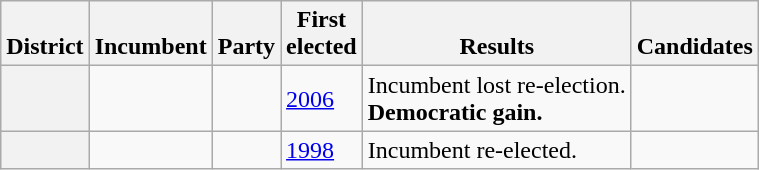<table class="wikitable sortable">
<tr valign=bottom>
<th>District</th>
<th>Incumbent</th>
<th>Party</th>
<th>First<br>elected</th>
<th>Results</th>
<th>Candidates</th>
</tr>
<tr>
<th></th>
<td></td>
<td></td>
<td><a href='#'>2006</a></td>
<td>Incumbent lost re-election.<br><strong>Democratic gain.</strong></td>
<td nowrap></td>
</tr>
<tr>
<th></th>
<td></td>
<td></td>
<td><a href='#'>1998</a></td>
<td>Incumbent re-elected.</td>
<td nowrap></td>
</tr>
</table>
